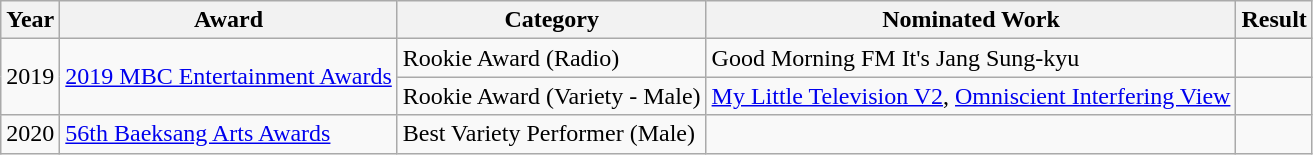<table class="wikitable">
<tr>
<th scope="col">Year</th>
<th>Award</th>
<th scope="col">Category</th>
<th>Nominated Work</th>
<th scope="col">Result</th>
</tr>
<tr>
<td rowspan="2">2019</td>
<td rowspan="2"><a href='#'>2019 MBC Entertainment Awards</a></td>
<td>Rookie Award (Radio)</td>
<td>Good Morning FM It's Jang Sung-kyu</td>
<td></td>
</tr>
<tr>
<td>Rookie Award (Variety - Male)</td>
<td><a href='#'>My Little Television V2</a>, <a href='#'>Omniscient Interfering View</a></td>
<td></td>
</tr>
<tr>
<td>2020</td>
<td><a href='#'>56th Baeksang Arts Awards</a></td>
<td>Best Variety Performer (Male)</td>
<td><em></em></td>
<td></td>
</tr>
</table>
